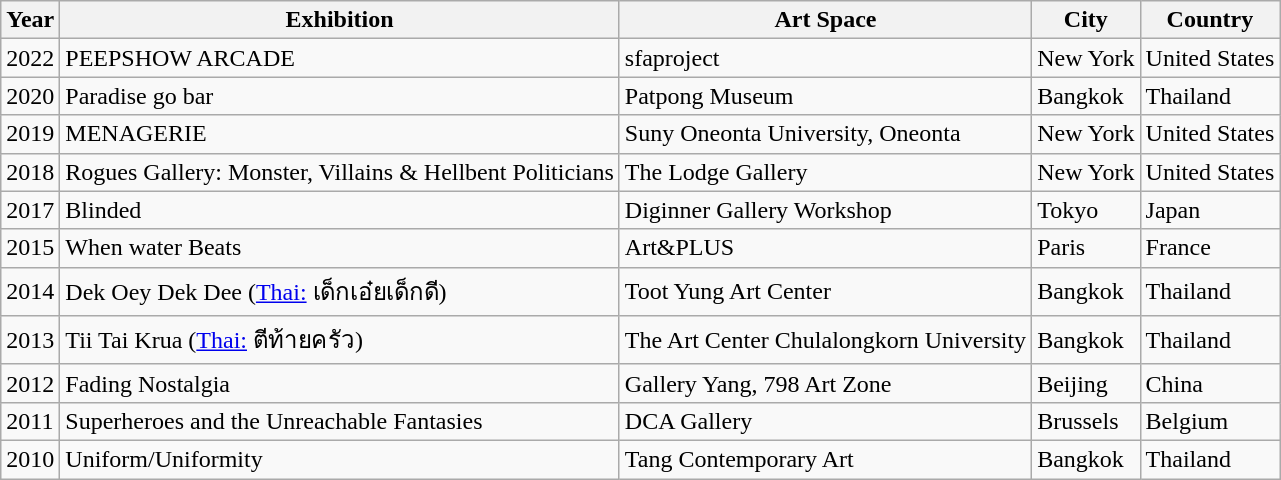<table class="wikitable">
<tr>
<th>Year</th>
<th>Exhibition</th>
<th>Art Space</th>
<th>City</th>
<th>Country</th>
</tr>
<tr>
<td>2022</td>
<td>PEEPSHOW ARCADE</td>
<td>sfaproject</td>
<td>New York</td>
<td>United States</td>
</tr>
<tr>
<td>2020</td>
<td>Paradise go bar</td>
<td>Patpong Museum</td>
<td>Bangkok</td>
<td>Thailand</td>
</tr>
<tr>
<td>2019</td>
<td>MENAGERIE</td>
<td>Suny Oneonta University, Oneonta</td>
<td>New York</td>
<td>United States</td>
</tr>
<tr>
<td>2018</td>
<td>Rogues Gallery: Monster, Villains & Hellbent Politicians</td>
<td>The Lodge Gallery</td>
<td>New York</td>
<td>United States</td>
</tr>
<tr>
<td>2017</td>
<td>Blinded</td>
<td>Diginner Gallery Workshop</td>
<td>Tokyo</td>
<td>Japan</td>
</tr>
<tr>
<td>2015</td>
<td>When water Beats</td>
<td>Art&PLUS</td>
<td>Paris</td>
<td>France</td>
</tr>
<tr>
<td>2014</td>
<td>Dek Oey Dek Dee (<a href='#'>Thai:</a> เด็กเอ๋ยเด็กดี)</td>
<td>Toot Yung Art Center</td>
<td>Bangkok</td>
<td>Thailand</td>
</tr>
<tr>
<td>2013</td>
<td>Tii Tai Krua (<a href='#'>Thai:</a> ตีท้ายครัว)</td>
<td>The Art Center Chulalongkorn University</td>
<td>Bangkok</td>
<td>Thailand</td>
</tr>
<tr>
<td>2012</td>
<td>Fading Nostalgia</td>
<td>Gallery Yang, 798 Art Zone</td>
<td>Beijing</td>
<td>China</td>
</tr>
<tr>
<td>2011</td>
<td>Superheroes and the Unreachable Fantasies</td>
<td>DCA Gallery</td>
<td>Brussels</td>
<td>Belgium</td>
</tr>
<tr>
<td>2010</td>
<td>Uniform/Uniformity</td>
<td>Tang Contemporary Art</td>
<td>Bangkok</td>
<td>Thailand</td>
</tr>
</table>
